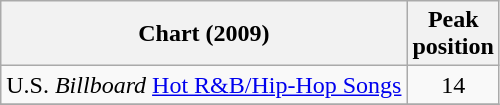<table class="wikitable">
<tr>
<th>Chart (2009)</th>
<th>Peak<br>position</th>
</tr>
<tr>
<td>U.S. <em>Billboard</em> <a href='#'>Hot R&B/Hip-Hop Songs</a></td>
<td style="text-align:center;">14</td>
</tr>
<tr>
</tr>
</table>
